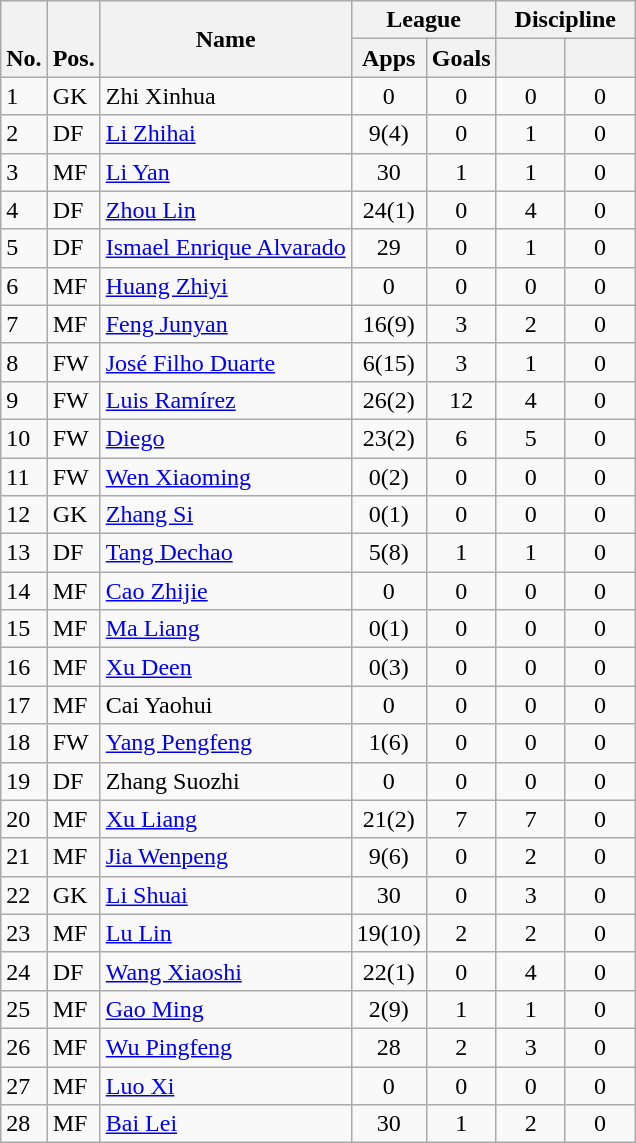<table class="wikitable" style="text-align:center">
<tr>
<th rowspan="2" valign="bottom">No.</th>
<th rowspan="2" valign="bottom">Pos.</th>
<th rowspan="2">Name</th>
<th colspan="2" width="85">League</th>
<th colspan="2" width="85">Discipline</th>
</tr>
<tr>
<th>Apps</th>
<th>Goals</th>
<th></th>
<th></th>
</tr>
<tr>
<td align="left">1</td>
<td align="left">GK</td>
<td align="left"> Zhi Xinhua</td>
<td>0</td>
<td>0</td>
<td>0</td>
<td>0</td>
</tr>
<tr>
<td align="left">2</td>
<td align="left">DF</td>
<td align="left"> <a href='#'>Li Zhihai</a></td>
<td>9(4)</td>
<td>0</td>
<td>1</td>
<td>0</td>
</tr>
<tr>
<td align="left">3</td>
<td align="left">MF</td>
<td align="left"> <a href='#'>Li Yan</a></td>
<td>30</td>
<td>1</td>
<td>1</td>
<td>0</td>
</tr>
<tr>
<td align="left">4</td>
<td align="left">DF</td>
<td align="left"> <a href='#'>Zhou Lin</a></td>
<td>24(1)</td>
<td>0</td>
<td>4</td>
<td>0</td>
</tr>
<tr>
<td align="left">5</td>
<td align="left">DF</td>
<td align="left"> <a href='#'>Ismael Enrique Alvarado</a></td>
<td>29</td>
<td>0</td>
<td>1</td>
<td>0</td>
</tr>
<tr>
<td align="left">6</td>
<td align="left">MF</td>
<td align="left"> <a href='#'>Huang Zhiyi</a></td>
<td>0</td>
<td>0</td>
<td>0</td>
<td>0</td>
</tr>
<tr>
<td align="left">7</td>
<td align="left">MF</td>
<td align="left"> <a href='#'>Feng Junyan</a></td>
<td>16(9)</td>
<td>3</td>
<td>2</td>
<td>0</td>
</tr>
<tr>
<td align="left">8</td>
<td align="left">FW</td>
<td align="left"> <a href='#'>José Filho Duarte</a></td>
<td>6(15)</td>
<td>3</td>
<td>1</td>
<td>0</td>
</tr>
<tr>
<td align="left">9</td>
<td align="left">FW</td>
<td align="left"> <a href='#'>Luis Ramírez</a></td>
<td>26(2)</td>
<td>12</td>
<td>4</td>
<td>0</td>
</tr>
<tr>
<td align="left">10</td>
<td align="left">FW</td>
<td align="left"> <a href='#'>Diego</a></td>
<td>23(2)</td>
<td>6</td>
<td>5</td>
<td>0</td>
</tr>
<tr>
<td align="left">11</td>
<td align="left">FW</td>
<td align="left"> <a href='#'>Wen Xiaoming</a></td>
<td>0(2)</td>
<td>0</td>
<td>0</td>
<td>0</td>
</tr>
<tr>
<td align="left">12</td>
<td align="left">GK</td>
<td align="left"> <a href='#'>Zhang Si</a></td>
<td>0(1)</td>
<td>0</td>
<td>0</td>
<td>0</td>
</tr>
<tr>
<td align="left">13</td>
<td align="left">DF</td>
<td align="left"> <a href='#'>Tang Dechao</a></td>
<td>5(8)</td>
<td>1</td>
<td>1</td>
<td>0</td>
</tr>
<tr>
<td align="left">14</td>
<td align="left">MF</td>
<td align="left"> <a href='#'>Cao Zhijie</a></td>
<td>0</td>
<td>0</td>
<td>0</td>
<td>0</td>
</tr>
<tr>
<td align="left">15</td>
<td align="left">MF</td>
<td align="left"> <a href='#'>Ma Liang</a></td>
<td>0(1)</td>
<td>0</td>
<td>0</td>
<td>0</td>
</tr>
<tr>
<td align="left">16</td>
<td align="left">MF</td>
<td align="left"> <a href='#'>Xu Deen</a></td>
<td>0(3)</td>
<td>0</td>
<td>0</td>
<td>0</td>
</tr>
<tr>
<td align="left">17</td>
<td align="left">MF</td>
<td align="left"> Cai Yaohui</td>
<td>0</td>
<td>0</td>
<td>0</td>
<td>0</td>
</tr>
<tr>
<td align="left">18</td>
<td align="left">FW</td>
<td align="left"> <a href='#'>Yang Pengfeng</a></td>
<td>1(6)</td>
<td>0</td>
<td>0</td>
<td>0</td>
</tr>
<tr>
<td align="left">19</td>
<td align="left">DF</td>
<td align="left"> Zhang Suozhi</td>
<td>0</td>
<td>0</td>
<td>0</td>
<td>0</td>
</tr>
<tr>
<td align="left">20</td>
<td align="left">MF</td>
<td align="left"> <a href='#'>Xu Liang</a></td>
<td>21(2)</td>
<td>7</td>
<td>7</td>
<td>0</td>
</tr>
<tr>
<td align="left">21</td>
<td align="left">MF</td>
<td align="left"> <a href='#'>Jia Wenpeng</a></td>
<td>9(6)</td>
<td>0</td>
<td>2</td>
<td>0</td>
</tr>
<tr>
<td align="left">22</td>
<td align="left">GK</td>
<td align="left"> <a href='#'>Li Shuai</a></td>
<td>30</td>
<td>0</td>
<td>3</td>
<td>0</td>
</tr>
<tr>
<td align="left">23</td>
<td align="left">MF</td>
<td align="left"> <a href='#'>Lu Lin</a></td>
<td>19(10)</td>
<td>2</td>
<td>2</td>
<td>0</td>
</tr>
<tr>
<td align="left">24</td>
<td align="left">DF</td>
<td align="left"> <a href='#'>Wang Xiaoshi</a></td>
<td>22(1)</td>
<td>0</td>
<td>4</td>
<td>0</td>
</tr>
<tr>
<td align="left">25</td>
<td align="left">MF</td>
<td align="left"> <a href='#'>Gao Ming</a></td>
<td>2(9)</td>
<td>1</td>
<td>1</td>
<td>0</td>
</tr>
<tr>
<td align="left">26</td>
<td align="left">MF</td>
<td align="left"> <a href='#'>Wu Pingfeng</a></td>
<td>28</td>
<td>2</td>
<td>3</td>
<td>0</td>
</tr>
<tr>
<td align="left">27</td>
<td align="left">MF</td>
<td align="left"> <a href='#'>Luo Xi</a></td>
<td>0</td>
<td>0</td>
<td>0</td>
<td>0</td>
</tr>
<tr>
<td align="left">28</td>
<td align="left">MF</td>
<td align="left"> <a href='#'>Bai Lei</a></td>
<td>30</td>
<td>1</td>
<td>2</td>
<td>0</td>
</tr>
</table>
